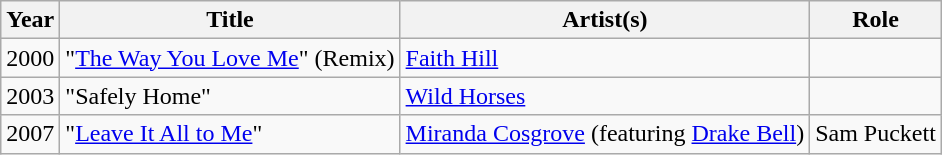<table class="wikitable sortable">
<tr>
<th>Year</th>
<th>Title</th>
<th>Artist(s)</th>
<th class="unsortable">Role</th>
</tr>
<tr>
<td>2000</td>
<td>"<a href='#'>The Way You Love Me</a>" (Remix)</td>
<td><a href='#'>Faith Hill</a></td>
<td></td>
</tr>
<tr>
<td>2003</td>
<td>"Safely Home"</td>
<td><a href='#'>Wild Horses</a></td>
<td></td>
</tr>
<tr>
<td>2007</td>
<td>"<a href='#'>Leave It All to Me</a>"</td>
<td><a href='#'>Miranda Cosgrove</a> (featuring <a href='#'>Drake Bell</a>)</td>
<td>Sam Puckett</td>
</tr>
</table>
